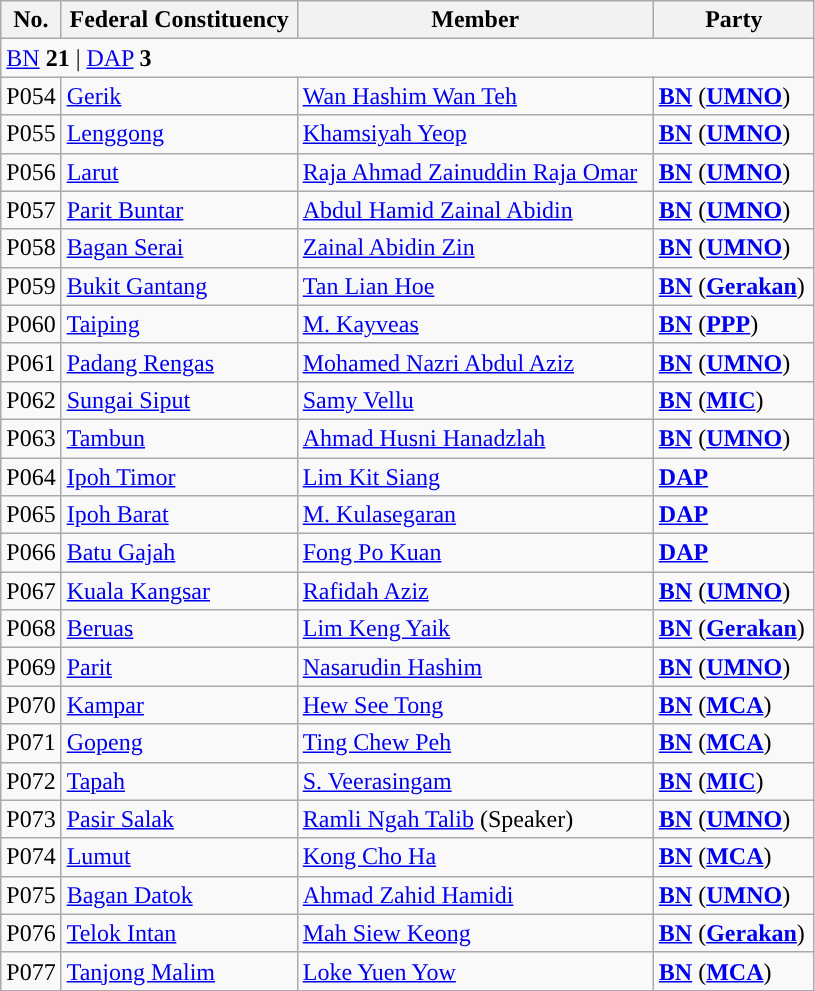<table class="wikitable sortable">
<tr>
<th style="width:30px;">No.</th>
<th style="width:150px;">Federal Constituency</th>
<th style="width:230px;">Member</th>
<th style="width:100px;">Party</th>
</tr>
<tr>
<td colspan="4"><a href='#'>BN</a> <strong>21</strong> | <a href='#'>DAP</a> <strong>3</strong></td>
</tr>
<tr>
<td>P054</td>
<td><a href='#'>Gerik</a></td>
<td><a href='#'>Wan Hashim Wan Teh</a></td>
<td><strong><a href='#'>BN</a></strong> (<strong><a href='#'>UMNO</a></strong>)</td>
</tr>
<tr>
<td>P055</td>
<td><a href='#'>Lenggong</a></td>
<td><a href='#'>Khamsiyah Yeop</a></td>
<td><strong><a href='#'>BN</a></strong> (<strong><a href='#'>UMNO</a></strong>)</td>
</tr>
<tr>
<td>P056</td>
<td><a href='#'>Larut</a></td>
<td><a href='#'>Raja Ahmad Zainuddin Raja Omar</a></td>
<td><strong><a href='#'>BN</a></strong> (<strong><a href='#'>UMNO</a></strong>)</td>
</tr>
<tr>
<td>P057</td>
<td><a href='#'>Parit Buntar</a></td>
<td><a href='#'>Abdul Hamid Zainal Abidin</a></td>
<td><strong><a href='#'>BN</a></strong> (<strong><a href='#'>UMNO</a></strong>)</td>
</tr>
<tr>
<td>P058</td>
<td><a href='#'>Bagan Serai</a></td>
<td><a href='#'>Zainal Abidin Zin</a></td>
<td><strong><a href='#'>BN</a></strong> (<strong><a href='#'>UMNO</a></strong>)</td>
</tr>
<tr>
<td>P059</td>
<td><a href='#'>Bukit Gantang</a></td>
<td><a href='#'>Tan Lian Hoe</a></td>
<td><strong><a href='#'>BN</a></strong> (<strong><a href='#'>Gerakan</a></strong>)</td>
</tr>
<tr>
<td>P060</td>
<td><a href='#'>Taiping</a></td>
<td><a href='#'>M. Kayveas</a></td>
<td><strong><a href='#'>BN</a></strong> (<strong><a href='#'>PPP</a></strong>)</td>
</tr>
<tr>
<td>P061</td>
<td><a href='#'>Padang Rengas</a></td>
<td><a href='#'>Mohamed Nazri Abdul Aziz</a></td>
<td><strong><a href='#'>BN</a></strong> (<strong><a href='#'>UMNO</a></strong>)</td>
</tr>
<tr>
<td>P062</td>
<td><a href='#'>Sungai Siput</a></td>
<td><a href='#'>Samy Vellu</a></td>
<td><strong><a href='#'>BN</a></strong> (<strong><a href='#'>MIC</a></strong>)</td>
</tr>
<tr>
<td>P063</td>
<td><a href='#'>Tambun</a></td>
<td><a href='#'>Ahmad Husni Hanadzlah</a></td>
<td><strong><a href='#'>BN</a></strong> (<strong><a href='#'>UMNO</a></strong>)</td>
</tr>
<tr>
<td>P064</td>
<td><a href='#'>Ipoh Timor</a></td>
<td><a href='#'>Lim Kit Siang</a></td>
<td><strong><a href='#'>DAP</a></strong></td>
</tr>
<tr>
<td>P065</td>
<td><a href='#'>Ipoh Barat</a></td>
<td><a href='#'>M. Kulasegaran</a></td>
<td><strong><a href='#'>DAP</a></strong></td>
</tr>
<tr>
<td>P066</td>
<td><a href='#'>Batu Gajah</a></td>
<td><a href='#'>Fong Po Kuan</a></td>
<td><strong><a href='#'>DAP</a></strong></td>
</tr>
<tr>
<td>P067</td>
<td><a href='#'>Kuala Kangsar</a></td>
<td><a href='#'>Rafidah Aziz</a></td>
<td><strong><a href='#'>BN</a></strong> (<strong><a href='#'>UMNO</a></strong>)</td>
</tr>
<tr>
<td>P068</td>
<td><a href='#'>Beruas</a></td>
<td><a href='#'>Lim Keng Yaik</a></td>
<td><strong><a href='#'>BN</a></strong> (<strong><a href='#'>Gerakan</a></strong>)</td>
</tr>
<tr>
<td>P069</td>
<td><a href='#'>Parit</a></td>
<td><a href='#'>Nasarudin Hashim</a></td>
<td><strong><a href='#'>BN</a></strong> (<strong><a href='#'>UMNO</a></strong>)</td>
</tr>
<tr>
<td>P070</td>
<td><a href='#'>Kampar</a></td>
<td><a href='#'>Hew See Tong</a></td>
<td><strong><a href='#'>BN</a></strong> (<strong><a href='#'>MCA</a></strong>)</td>
</tr>
<tr>
<td>P071</td>
<td><a href='#'>Gopeng</a></td>
<td><a href='#'>Ting Chew Peh</a></td>
<td><strong><a href='#'>BN</a></strong> (<strong><a href='#'>MCA</a></strong>)</td>
</tr>
<tr>
<td>P072</td>
<td><a href='#'>Tapah</a></td>
<td><a href='#'>S. Veerasingam</a></td>
<td><strong><a href='#'>BN</a></strong> (<strong><a href='#'>MIC</a></strong>)</td>
</tr>
<tr>
<td>P073</td>
<td><a href='#'>Pasir Salak</a></td>
<td><a href='#'>Ramli Ngah Talib</a> (Speaker)</td>
<td><strong><a href='#'>BN</a></strong> (<strong><a href='#'>UMNO</a></strong>)</td>
</tr>
<tr>
<td>P074</td>
<td><a href='#'>Lumut</a></td>
<td><a href='#'>Kong Cho Ha</a></td>
<td><strong><a href='#'>BN</a></strong> (<strong><a href='#'>MCA</a></strong>)</td>
</tr>
<tr>
<td>P075</td>
<td><a href='#'>Bagan Datok</a></td>
<td><a href='#'>Ahmad Zahid Hamidi</a></td>
<td><strong><a href='#'>BN</a></strong> (<strong><a href='#'>UMNO</a></strong>)</td>
</tr>
<tr>
<td>P076</td>
<td><a href='#'>Telok Intan</a></td>
<td><a href='#'>Mah Siew Keong</a></td>
<td><strong><a href='#'>BN</a></strong> (<strong><a href='#'>Gerakan</a></strong>)</td>
</tr>
<tr>
<td>P077</td>
<td><a href='#'>Tanjong Malim</a></td>
<td><a href='#'>Loke Yuen Yow</a></td>
<td><strong><a href='#'>BN</a></strong> (<strong><a href='#'>MCA</a></strong>)</td>
</tr>
</table>
